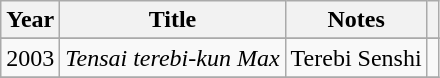<table class="wikitable">
<tr>
<th>Year</th>
<th>Title</th>
<th>Notes</th>
<th></th>
</tr>
<tr>
</tr>
<tr>
<td>2003</td>
<td><em>Tensai terebi-kun Max</em></td>
<td>Terebi Senshi</td>
<td></td>
</tr>
<tr>
</tr>
</table>
